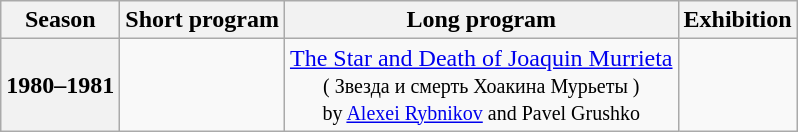<table class="wikitable" style="text-align:center">
<tr>
<th>Season</th>
<th>Short program</th>
<th>Long program</th>
<th>Exhibition</th>
</tr>
<tr>
<th>1980–1981</th>
<td></td>
<td><a href='#'>The Star and Death of Joaquin Murrieta</a> <br><small> ( Звезда и смерть Хоакина Мурьеты ) <br> by <a href='#'>Alexei Rybnikov</a> and Pavel Grushko</small></td>
<td></td>
</tr>
</table>
